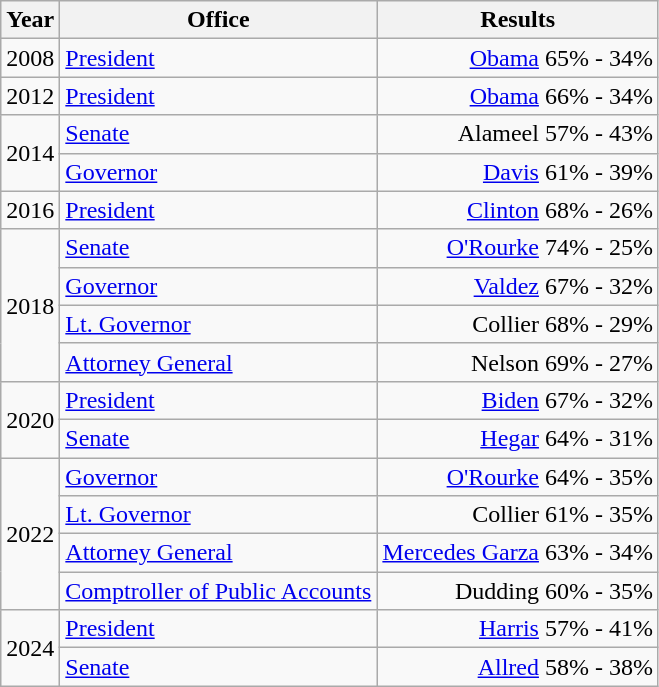<table class=wikitable>
<tr>
<th>Year</th>
<th>Office</th>
<th>Results</th>
</tr>
<tr>
<td>2008</td>
<td><a href='#'>President</a></td>
<td align="right" ><a href='#'>Obama</a> 65% - 34%</td>
</tr>
<tr>
<td>2012</td>
<td><a href='#'>President</a></td>
<td align="right" ><a href='#'>Obama</a> 66% - 34%</td>
</tr>
<tr>
<td rowspan=2>2014</td>
<td><a href='#'>Senate</a></td>
<td align="right" >Alameel 57% - 43%</td>
</tr>
<tr>
<td><a href='#'>Governor</a></td>
<td align="right" ><a href='#'>Davis</a> 61% - 39%</td>
</tr>
<tr>
<td>2016</td>
<td><a href='#'>President</a></td>
<td align="right" ><a href='#'>Clinton</a> 68% - 26%</td>
</tr>
<tr>
<td rowspan=4>2018</td>
<td><a href='#'>Senate</a></td>
<td align="right" ><a href='#'>O'Rourke</a> 74% - 25%</td>
</tr>
<tr>
<td><a href='#'>Governor</a></td>
<td align="right" ><a href='#'>Valdez</a> 67% - 32%</td>
</tr>
<tr>
<td><a href='#'>Lt. Governor</a></td>
<td align="right" >Collier 68% - 29%</td>
</tr>
<tr>
<td><a href='#'>Attorney General</a></td>
<td align="right" >Nelson 69% - 27%</td>
</tr>
<tr>
<td rowspan=2>2020</td>
<td><a href='#'>President</a></td>
<td align="right" ><a href='#'>Biden</a> 67% - 32%</td>
</tr>
<tr>
<td><a href='#'>Senate</a></td>
<td align="right" ><a href='#'>Hegar</a> 64% - 31%</td>
</tr>
<tr>
<td rowspan=4>2022</td>
<td><a href='#'>Governor</a></td>
<td align="right" ><a href='#'>O'Rourke</a> 64% - 35%</td>
</tr>
<tr>
<td><a href='#'>Lt. Governor</a></td>
<td align="right" >Collier 61% - 35%</td>
</tr>
<tr>
<td><a href='#'>Attorney General</a></td>
<td align="right" ><a href='#'>Mercedes Garza</a> 63% - 34%</td>
</tr>
<tr>
<td><a href='#'>Comptroller of Public Accounts</a></td>
<td align="right" >Dudding 60% - 35%</td>
</tr>
<tr>
<td rowspan=2>2024</td>
<td><a href='#'>President</a></td>
<td align="right" ><a href='#'>Harris</a> 57% - 41%</td>
</tr>
<tr>
<td><a href='#'>Senate</a></td>
<td align="right" ><a href='#'>Allred</a> 58% - 38%</td>
</tr>
</table>
